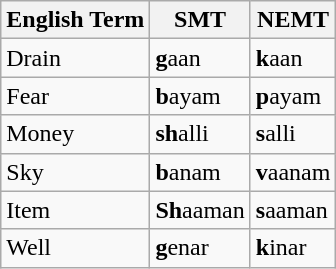<table class="wikitable">
<tr>
<th>English Term</th>
<th>SMT</th>
<th>NEMT</th>
</tr>
<tr>
<td>Drain</td>
<td><strong>g</strong>aan</td>
<td><strong>k</strong>aan</td>
</tr>
<tr>
<td>Fear</td>
<td><strong>b</strong>ayam</td>
<td><strong>p</strong>ayam</td>
</tr>
<tr>
<td>Money</td>
<td><strong>sh</strong>alli</td>
<td><strong>s</strong>alli</td>
</tr>
<tr>
<td>Sky</td>
<td><strong>b</strong>anam</td>
<td><strong>v</strong>aanam</td>
</tr>
<tr>
<td>Item</td>
<td><strong>Sh</strong>aaman</td>
<td><strong>s</strong>aaman</td>
</tr>
<tr>
<td>Well</td>
<td><strong>g</strong>enar</td>
<td><strong>k</strong>inar</td>
</tr>
</table>
